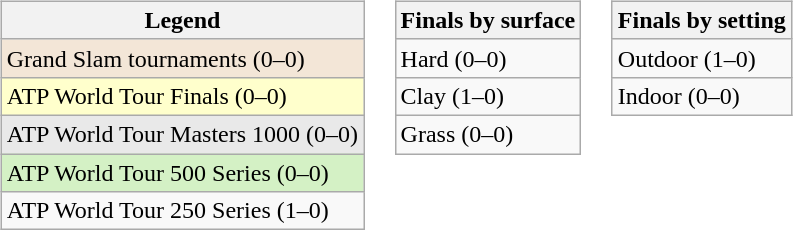<table>
<tr valign=top>
<td><br><table class=wikitable>
<tr>
<th>Legend</th>
</tr>
<tr style=background:#f3e6d7>
<td>Grand Slam tournaments (0–0)</td>
</tr>
<tr style=background:#ffffcc>
<td>ATP World Tour Finals (0–0)</td>
</tr>
<tr style=background:#e9e9e9>
<td>ATP World Tour Masters 1000 (0–0)</td>
</tr>
<tr style=background:#d4f1c5>
<td>ATP World Tour 500 Series (0–0)</td>
</tr>
<tr>
<td>ATP World Tour 250 Series (1–0)</td>
</tr>
</table>
</td>
<td><br><table class=wikitable>
<tr>
<th>Finals by surface</th>
</tr>
<tr>
<td>Hard (0–0)</td>
</tr>
<tr>
<td>Clay (1–0)</td>
</tr>
<tr>
<td>Grass (0–0)</td>
</tr>
</table>
</td>
<td><br><table class=wikitable>
<tr>
<th>Finals by setting</th>
</tr>
<tr>
<td>Outdoor (1–0)</td>
</tr>
<tr>
<td>Indoor (0–0)</td>
</tr>
</table>
</td>
</tr>
</table>
